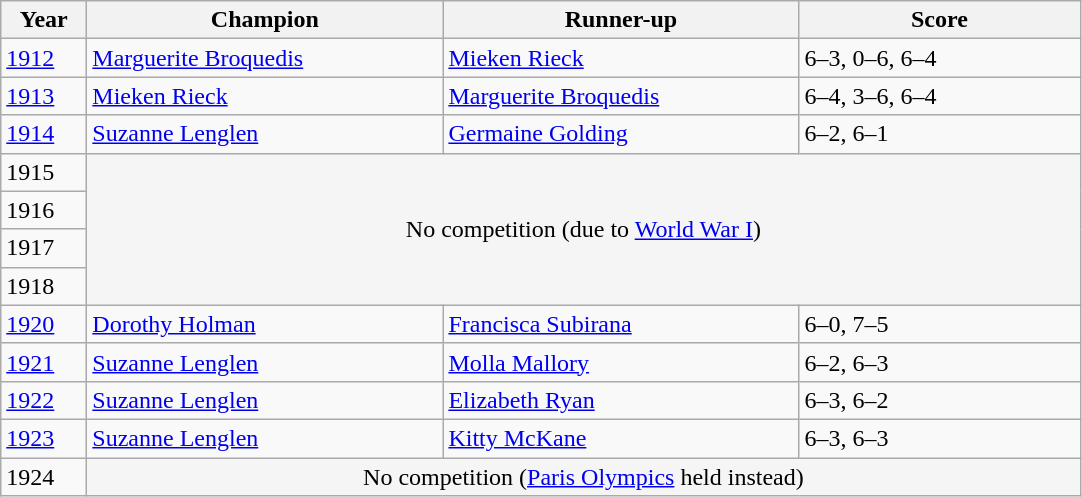<table class="wikitable">
<tr>
<th style="width:50px;">Year</th>
<th style="width:230px;">Champion</th>
<th style="width:230px;">Runner-up</th>
<th style="width:180px;">Score</th>
</tr>
<tr>
<td><a href='#'>1912</a></td>
<td> <a href='#'>Marguerite Broquedis</a></td>
<td> <a href='#'>Mieken Rieck</a></td>
<td>6–3, 0–6, 6–4</td>
</tr>
<tr>
<td><a href='#'>1913</a></td>
<td> <a href='#'>Mieken Rieck</a></td>
<td> <a href='#'>Marguerite Broquedis</a></td>
<td>6–4, 3–6, 6–4</td>
</tr>
<tr>
<td><a href='#'>1914</a></td>
<td> <a href='#'>Suzanne Lenglen</a></td>
<td> <a href='#'>Germaine Golding</a></td>
<td>6–2, 6–1</td>
</tr>
<tr>
<td>1915</td>
<td rowspan=4 colspan=3 align="center" bgcolor="#F5F5F5">No competition (due to <a href='#'>World War I</a>)</td>
</tr>
<tr>
<td>1916</td>
</tr>
<tr>
<td>1917</td>
</tr>
<tr>
<td>1918</td>
</tr>
<tr>
<td><a href='#'>1920</a></td>
<td> <a href='#'>Dorothy Holman</a></td>
<td> <a href='#'>Francisca Subirana</a></td>
<td>6–0, 7–5</td>
</tr>
<tr>
<td><a href='#'>1921</a></td>
<td> <a href='#'>Suzanne Lenglen</a></td>
<td> <a href='#'>Molla Mallory</a></td>
<td>6–2, 6–3</td>
</tr>
<tr>
<td><a href='#'>1922</a></td>
<td> <a href='#'>Suzanne Lenglen</a></td>
<td> <a href='#'>Elizabeth Ryan</a></td>
<td>6–3, 6–2</td>
</tr>
<tr>
<td><a href='#'>1923</a></td>
<td> <a href='#'>Suzanne Lenglen</a></td>
<td> <a href='#'>Kitty McKane</a></td>
<td>6–3, 6–3</td>
</tr>
<tr>
<td>1924</td>
<td colspan=3 align="center" bgcolor="#F5F5F5">No competition (<a href='#'>Paris Olympics</a> held instead)</td>
</tr>
</table>
